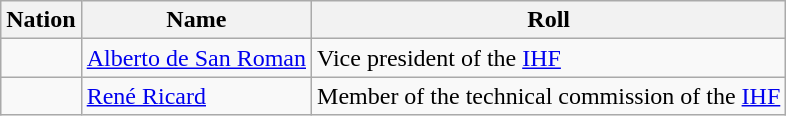<table class="wikitable sortable">
<tr>
<th>Nation</th>
<th>Name</th>
<th>Roll</th>
</tr>
<tr>
<td></td>
<td><a href='#'>Alberto de San Roman</a></td>
<td>Vice president of the <a href='#'>IHF</a></td>
</tr>
<tr>
<td></td>
<td><a href='#'>René Ricard</a></td>
<td>Member of the technical commission of the <a href='#'>IHF</a></td>
</tr>
</table>
